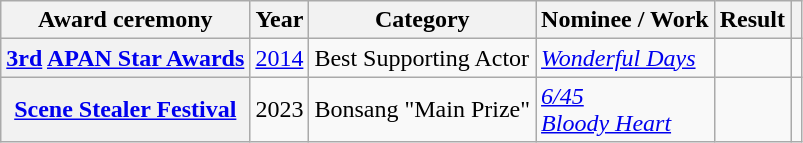<table class="wikitable plainrowheaders sortable">
<tr>
<th scope="col">Award ceremony</th>
<th scope="col">Year</th>
<th scope="col">Category</th>
<th scope="col">Nominee / Work</th>
<th scope="col">Result</th>
<th scope="col" class="unsortable"></th>
</tr>
<tr>
<th scope="row"><a href='#'>3rd</a> <a href='#'>APAN Star Awards</a></th>
<td><a href='#'>2014</a></td>
<td>Best Supporting Actor</td>
<td><em><a href='#'>Wonderful Days</a></em></td>
<td></td>
<td></td>
</tr>
<tr>
<th scope="row"><a href='#'>Scene Stealer Festival</a></th>
<td>2023</td>
<td>Bonsang "Main Prize"</td>
<td><em><a href='#'>6/45</a></em><br><em><a href='#'>Bloody Heart</a></em></td>
<td></td>
<td></td>
</tr>
</table>
